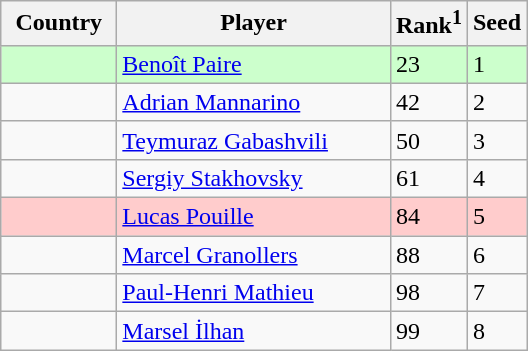<table class="sortable wikitable">
<tr>
<th width="70">Country</th>
<th width="175">Player</th>
<th>Rank<sup>1</sup></th>
<th>Seed</th>
</tr>
<tr style="background:#cfc;">
<td></td>
<td><a href='#'>Benoît Paire</a></td>
<td>23</td>
<td>1</td>
</tr>
<tr>
<td></td>
<td><a href='#'>Adrian Mannarino</a></td>
<td>42</td>
<td>2</td>
</tr>
<tr>
<td></td>
<td><a href='#'>Teymuraz Gabashvili</a></td>
<td>50</td>
<td>3</td>
</tr>
<tr>
<td></td>
<td><a href='#'>Sergiy Stakhovsky</a></td>
<td>61</td>
<td>4</td>
</tr>
<tr style="background:#fcc;">
<td></td>
<td><a href='#'>Lucas Pouille</a></td>
<td>84</td>
<td>5</td>
</tr>
<tr>
<td></td>
<td><a href='#'>Marcel Granollers</a></td>
<td>88</td>
<td>6</td>
</tr>
<tr>
<td></td>
<td><a href='#'>Paul-Henri Mathieu</a></td>
<td>98</td>
<td>7</td>
</tr>
<tr>
<td></td>
<td><a href='#'>Marsel İlhan</a></td>
<td>99</td>
<td>8</td>
</tr>
</table>
